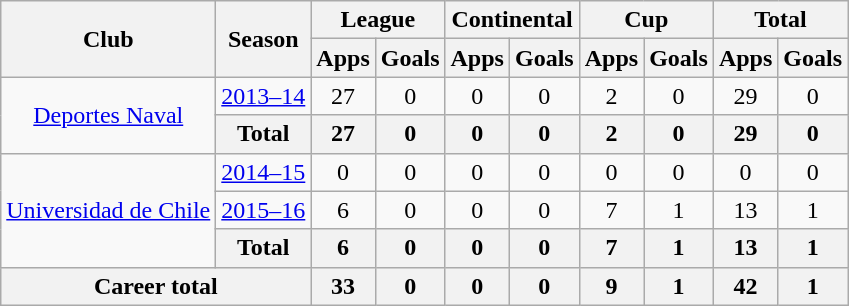<table class="wikitable" style="text-align: center;">
<tr>
<th rowspan="2">Club</th>
<th rowspan="2">Season</th>
<th colspan="2">League</th>
<th colspan="2">Continental</th>
<th colspan="2">Cup</th>
<th colspan="2">Total</th>
</tr>
<tr>
<th>Apps</th>
<th>Goals</th>
<th>Apps</th>
<th>Goals</th>
<th>Apps</th>
<th>Goals</th>
<th>Apps</th>
<th>Goals</th>
</tr>
<tr>
<td rowspan="2"><a href='#'>Deportes Naval</a></td>
<td><a href='#'>2013–14</a></td>
<td>27</td>
<td>0</td>
<td>0</td>
<td>0</td>
<td>2</td>
<td>0</td>
<td>29</td>
<td>0</td>
</tr>
<tr>
<th>Total</th>
<th>27</th>
<th>0</th>
<th>0</th>
<th>0</th>
<th>2</th>
<th>0</th>
<th>29</th>
<th>0</th>
</tr>
<tr>
<td rowspan="3"><a href='#'>Universidad de Chile</a></td>
<td><a href='#'>2014–15</a></td>
<td>0</td>
<td>0</td>
<td>0</td>
<td>0</td>
<td>0</td>
<td>0</td>
<td>0</td>
<td>0</td>
</tr>
<tr>
<td><a href='#'>2015–16</a></td>
<td>6</td>
<td>0</td>
<td>0</td>
<td>0</td>
<td>7</td>
<td>1</td>
<td>13</td>
<td>1</td>
</tr>
<tr>
<th>Total</th>
<th>6</th>
<th>0</th>
<th>0</th>
<th>0</th>
<th>7</th>
<th>1</th>
<th>13</th>
<th>1</th>
</tr>
<tr>
<th colspan="2">Career total</th>
<th>33</th>
<th>0</th>
<th>0</th>
<th>0</th>
<th>9</th>
<th>1</th>
<th>42</th>
<th>1</th>
</tr>
</table>
